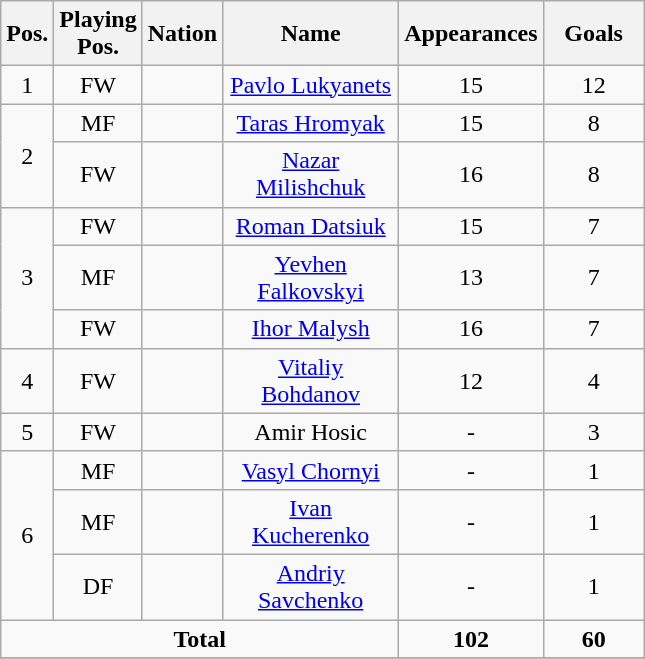<table class="wikitable sortable" style="font-size:100%; text-align:center">
<tr>
<th width=15>Pos.</th>
<th width=15>Playing Pos.</th>
<th width=15>Nation</th>
<th width=110>Name</th>
<th width=50>Appearances</th>
<th width=60>Goals</th>
</tr>
<tr>
<td>1</td>
<td>FW</td>
<td></td>
<td><a href='#'>Pavlo Lukyanets</a></td>
<td>15</td>
<td>12</td>
</tr>
<tr>
<td rowspan=2>2</td>
<td>MF</td>
<td></td>
<td><a href='#'>Taras Hromyak</a></td>
<td>15</td>
<td>8</td>
</tr>
<tr>
<td>FW</td>
<td></td>
<td><a href='#'>Nazar Milishchuk</a></td>
<td>16</td>
<td>8</td>
</tr>
<tr>
<td rowspan=3>3</td>
<td>FW</td>
<td></td>
<td><a href='#'>Roman Datsiuk</a></td>
<td>15</td>
<td>7</td>
</tr>
<tr>
<td>MF</td>
<td></td>
<td><a href='#'>Yevhen Falkovskyi</a></td>
<td>13</td>
<td>7</td>
</tr>
<tr>
<td>FW</td>
<td></td>
<td><a href='#'>Ihor Malysh</a></td>
<td>16</td>
<td>7</td>
</tr>
<tr>
<td>4</td>
<td>FW</td>
<td></td>
<td><a href='#'>Vitaliy Bohdanov</a></td>
<td>12</td>
<td>4</td>
</tr>
<tr>
<td>5</td>
<td>FW</td>
<td></td>
<td>Amir Hosic</td>
<td>-</td>
<td>3</td>
</tr>
<tr>
<td rowspan=3>6</td>
<td>MF</td>
<td></td>
<td><a href='#'>Vasyl Chornyi</a></td>
<td>-</td>
<td>1</td>
</tr>
<tr>
<td>MF</td>
<td></td>
<td><a href='#'>Ivan Kucherenko</a></td>
<td>-</td>
<td>1</td>
</tr>
<tr>
<td>DF</td>
<td></td>
<td><a href='#'>Andriy Savchenko</a></td>
<td>-</td>
<td>1</td>
</tr>
<tr>
<td colspan=4><strong>Total</strong></td>
<td><strong>102</strong></td>
<td><strong>60</strong></td>
</tr>
<tr>
</tr>
</table>
